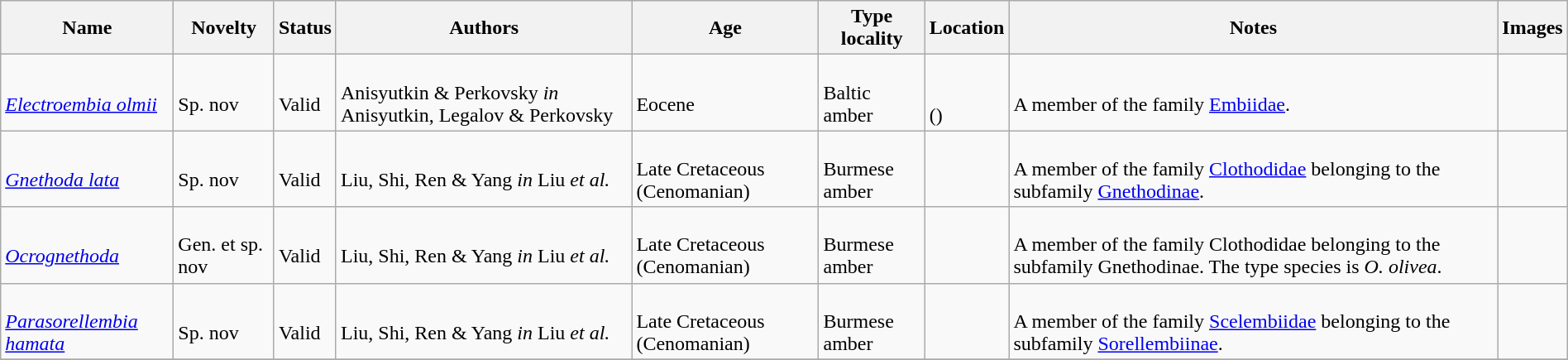<table class="wikitable sortable" align="center" width="100%">
<tr>
<th>Name</th>
<th>Novelty</th>
<th>Status</th>
<th>Authors</th>
<th>Age</th>
<th>Type locality</th>
<th>Location</th>
<th>Notes</th>
<th>Images</th>
</tr>
<tr>
<td><br><em><a href='#'>Electroembia olmii</a></em></td>
<td><br>Sp. nov</td>
<td><br>Valid</td>
<td><br>Anisyutkin & Perkovsky <em>in</em> Anisyutkin, Legalov & Perkovsky</td>
<td><br>Eocene</td>
<td><br>Baltic amber</td>
<td><br><br>()</td>
<td><br>A member of the family <a href='#'>Embiidae</a>.</td>
<td></td>
</tr>
<tr>
<td><br><em><a href='#'>Gnethoda lata</a></em></td>
<td><br>Sp. nov</td>
<td><br>Valid</td>
<td><br>Liu, Shi, Ren & Yang <em>in</em> Liu <em>et al.</em></td>
<td><br>Late Cretaceous (Cenomanian)</td>
<td><br>Burmese amber</td>
<td><br></td>
<td><br>A member of the family <a href='#'>Clothodidae</a> belonging to the subfamily <a href='#'>Gnethodinae</a>.</td>
<td></td>
</tr>
<tr>
<td><br><em><a href='#'>Ocrognethoda</a></em></td>
<td><br>Gen. et sp. nov</td>
<td><br>Valid</td>
<td><br>Liu, Shi, Ren & Yang <em>in</em> Liu <em>et al.</em></td>
<td><br>Late Cretaceous (Cenomanian)</td>
<td><br>Burmese amber</td>
<td><br></td>
<td><br>A member of the family Clothodidae belonging to the subfamily Gnethodinae. The type species is <em>O. olivea</em>.</td>
<td></td>
</tr>
<tr>
<td><br><em><a href='#'>Parasorellembia hamata</a></em></td>
<td><br>Sp. nov</td>
<td><br>Valid</td>
<td><br>Liu, Shi, Ren & Yang <em>in</em> Liu <em>et al.</em></td>
<td><br>Late Cretaceous (Cenomanian)</td>
<td><br>Burmese amber</td>
<td><br></td>
<td><br>A member of the family <a href='#'>Scelembiidae</a> belonging to the subfamily <a href='#'>Sorellembiinae</a>.</td>
<td></td>
</tr>
<tr>
</tr>
</table>
